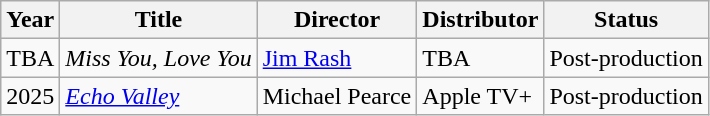<table class="wikitable">
<tr>
<th>Year</th>
<th>Title</th>
<th>Director</th>
<th>Distributor</th>
<th>Status</th>
</tr>
<tr>
<td>TBA</td>
<td><em>Miss You, Love You</em></td>
<td><a href='#'>Jim Rash</a></td>
<td>TBA</td>
<td>Post-production</td>
</tr>
<tr>
<td>2025</td>
<td><em><a href='#'>Echo Valley</a></em></td>
<td>Michael Pearce</td>
<td>Apple TV+</td>
<td>Post-production</td>
</tr>
</table>
